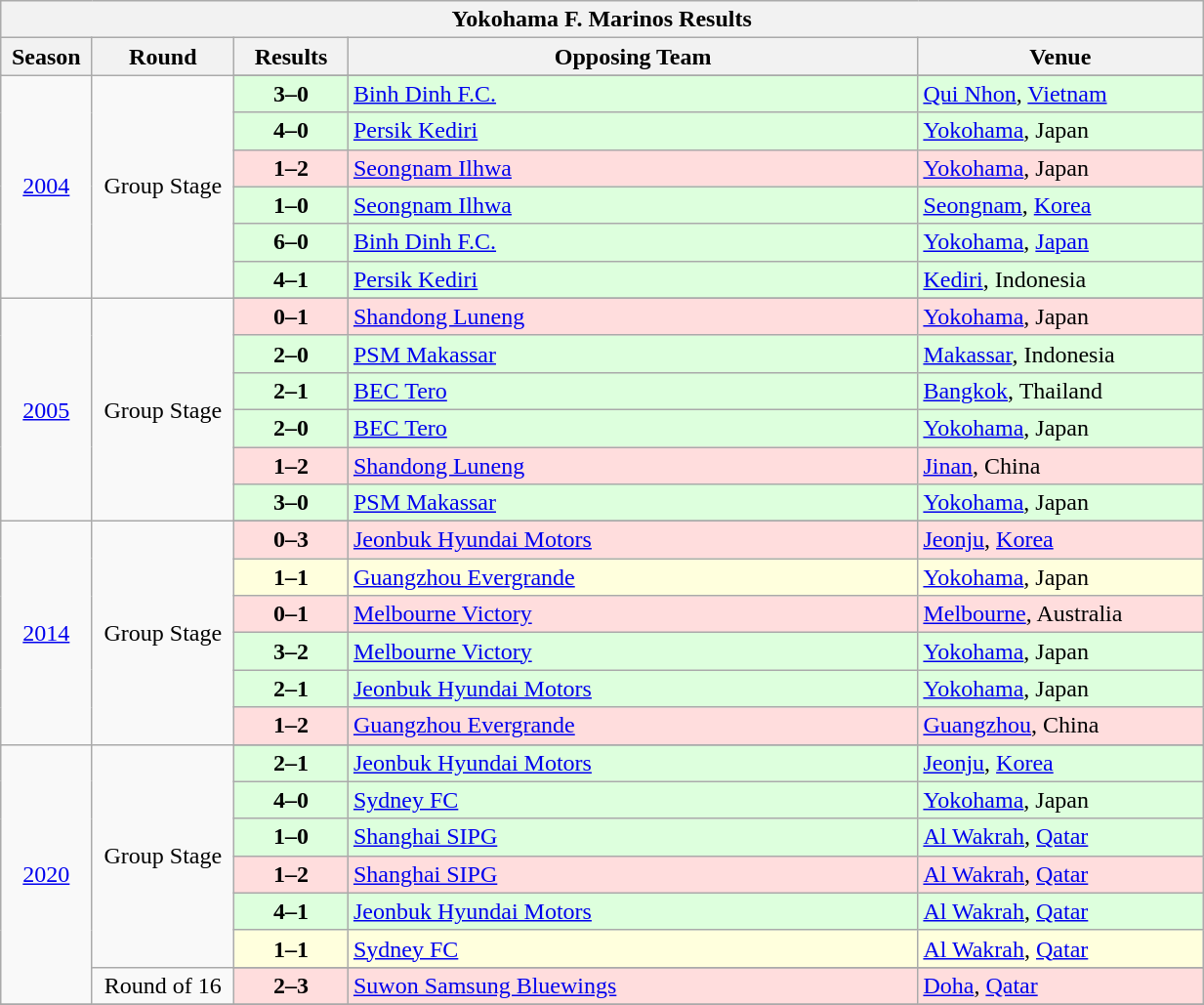<table width=65% class="wikitable sortable" style="text-align:center;">
<tr>
<th colspan=6>Yokohama F. Marinos Results</th>
</tr>
<tr>
<th width=5%>Season</th>
<th width=10%>Round</th>
<th width=8%>Results</th>
<th width=40%>Opposing Team</th>
<th width=20%>Venue</th>
</tr>
<tr>
<td rowspan=7><a href='#'>2004</a></td>
<td rowspan=7>Group Stage</td>
</tr>
<tr style="background:#ddffdd">
<td><strong>3–0</strong></td>
<td align="left"> <a href='#'>Binh Dinh F.C.</a></td>
<td align="left"><a href='#'>Qui Nhon</a>, <a href='#'>Vietnam</a></td>
</tr>
<tr style="background:#ddffdd">
<td><strong>4–0</strong></td>
<td align="left"> <a href='#'>Persik Kediri</a></td>
<td align="left"><a href='#'>Yokohama</a>, Japan</td>
</tr>
<tr style="background:#ffdddd">
<td><strong>1–2</strong></td>
<td align="left"> <a href='#'>Seongnam Ilhwa</a></td>
<td align="left"><a href='#'>Yokohama</a>, Japan</td>
</tr>
<tr style="background:#ddffdd">
<td><strong>1–0</strong></td>
<td align="left"> <a href='#'>Seongnam Ilhwa</a></td>
<td align="left"><a href='#'>Seongnam</a>, <a href='#'>Korea</a></td>
</tr>
<tr style="background:#ddffdd">
<td><strong>6–0</strong></td>
<td align="left"> <a href='#'>Binh Dinh F.C.</a></td>
<td align="left"><a href='#'>Yokohama</a>, <a href='#'>Japan</a></td>
</tr>
<tr style="background:#ddffdd">
<td><strong>4–1</strong></td>
<td align="left"> <a href='#'>Persik Kediri</a></td>
<td align="left"><a href='#'>Kediri</a>, Indonesia</td>
</tr>
<tr>
<td rowspan=7><a href='#'>2005</a></td>
<td rowspan=7>Group Stage</td>
</tr>
<tr style="background:#ffdddd">
<td><strong>0–1</strong></td>
<td align="left"> <a href='#'>Shandong Luneng</a></td>
<td align="left"><a href='#'>Yokohama</a>, Japan</td>
</tr>
<tr style="background:#ddffdd">
<td><strong>2–0</strong></td>
<td align="left"> <a href='#'>PSM Makassar</a></td>
<td align="left"><a href='#'>Makassar</a>, Indonesia</td>
</tr>
<tr style="background:#ddffdd">
<td><strong>2–1</strong></td>
<td align="left"> <a href='#'>BEC Tero</a></td>
<td align="left"><a href='#'>Bangkok</a>, Thailand</td>
</tr>
<tr style="background:#ddffdd">
<td><strong>2–0</strong></td>
<td align="left"> <a href='#'>BEC Tero</a></td>
<td align="left"><a href='#'>Yokohama</a>, Japan</td>
</tr>
<tr style="background:#ffdddd">
<td><strong>1–2</strong></td>
<td align="left"> <a href='#'>Shandong Luneng</a></td>
<td align="left"><a href='#'>Jinan</a>, China</td>
</tr>
<tr style="background:#ddffdd">
<td><strong>3–0</strong></td>
<td align="left"> <a href='#'>PSM Makassar</a></td>
<td align="left"><a href='#'>Yokohama</a>, Japan</td>
</tr>
<tr>
<td rowspan=7><a href='#'>2014</a></td>
<td rowspan=7>Group Stage</td>
</tr>
<tr style="background:#ffdddd">
<td><strong>0–3</strong></td>
<td align="left"> <a href='#'>Jeonbuk Hyundai Motors</a></td>
<td align="left"><a href='#'>Jeonju</a>, <a href='#'>Korea</a></td>
</tr>
<tr style="background:#ffffdd">
<td><strong>1–1</strong></td>
<td align="left"> <a href='#'>Guangzhou Evergrande</a></td>
<td align="left"><a href='#'>Yokohama</a>, Japan</td>
</tr>
<tr style="background:#ffdddd">
<td><strong>0–1</strong></td>
<td align="left"> <a href='#'>Melbourne Victory</a></td>
<td align="left"><a href='#'>Melbourne</a>, Australia</td>
</tr>
<tr style="background:#ddffdd">
<td><strong>3–2</strong></td>
<td align="left"> <a href='#'>Melbourne Victory</a></td>
<td align="left"><a href='#'>Yokohama</a>, Japan</td>
</tr>
<tr style="background:#ddffdd">
<td><strong>2–1</strong></td>
<td align="left"> <a href='#'>Jeonbuk Hyundai Motors</a></td>
<td align="left"><a href='#'>Yokohama</a>, Japan</td>
</tr>
<tr style="background:#ffdddd">
<td><strong>1–2</strong></td>
<td align="left"> <a href='#'>Guangzhou Evergrande</a></td>
<td align="left"><a href='#'>Guangzhou</a>, China</td>
</tr>
<tr>
<td rowspan=9><a href='#'>2020</a></td>
<td rowspan=7>Group Stage</td>
</tr>
<tr style="background:#ddffdd">
<td><strong>2–1</strong></td>
<td align="left"> <a href='#'>Jeonbuk Hyundai Motors</a></td>
<td align="left"><a href='#'>Jeonju</a>, <a href='#'>Korea</a></td>
</tr>
<tr style="background:#ddffdd">
<td><strong>4–0</strong></td>
<td align="left"> <a href='#'>Sydney FC</a></td>
<td align="left"><a href='#'>Yokohama</a>, Japan</td>
</tr>
<tr style="background:#ddffdd">
<td><strong>1–0</strong></td>
<td align="left"> <a href='#'>Shanghai SIPG</a></td>
<td align="left"><a href='#'>Al Wakrah</a>, <a href='#'>Qatar</a></td>
</tr>
<tr style="background:#ffdddd">
<td><strong>1–2</strong></td>
<td align="left"> <a href='#'>Shanghai SIPG</a></td>
<td align="left"><a href='#'>Al Wakrah</a>, <a href='#'>Qatar</a></td>
</tr>
<tr style="background:#ddffdd">
<td><strong>4–1</strong></td>
<td align="left"> <a href='#'>Jeonbuk Hyundai Motors</a></td>
<td align="left"><a href='#'>Al Wakrah</a>, <a href='#'>Qatar</a></td>
</tr>
<tr style="background:#ffffdd">
<td><strong>1–1</strong></td>
<td align="left"> <a href='#'>Sydney FC</a></td>
<td align="left"><a href='#'>Al Wakrah</a>, <a href='#'>Qatar</a></td>
</tr>
<tr>
<td rowspan=2>Round of 16</td>
</tr>
<tr style="background:#ffdddd">
<td><strong>2–3</strong></td>
<td align="left"> <a href='#'>Suwon Samsung Bluewings</a></td>
<td align="left"><a href='#'>Doha</a>, <a href='#'>Qatar</a></td>
</tr>
<tr>
</tr>
</table>
